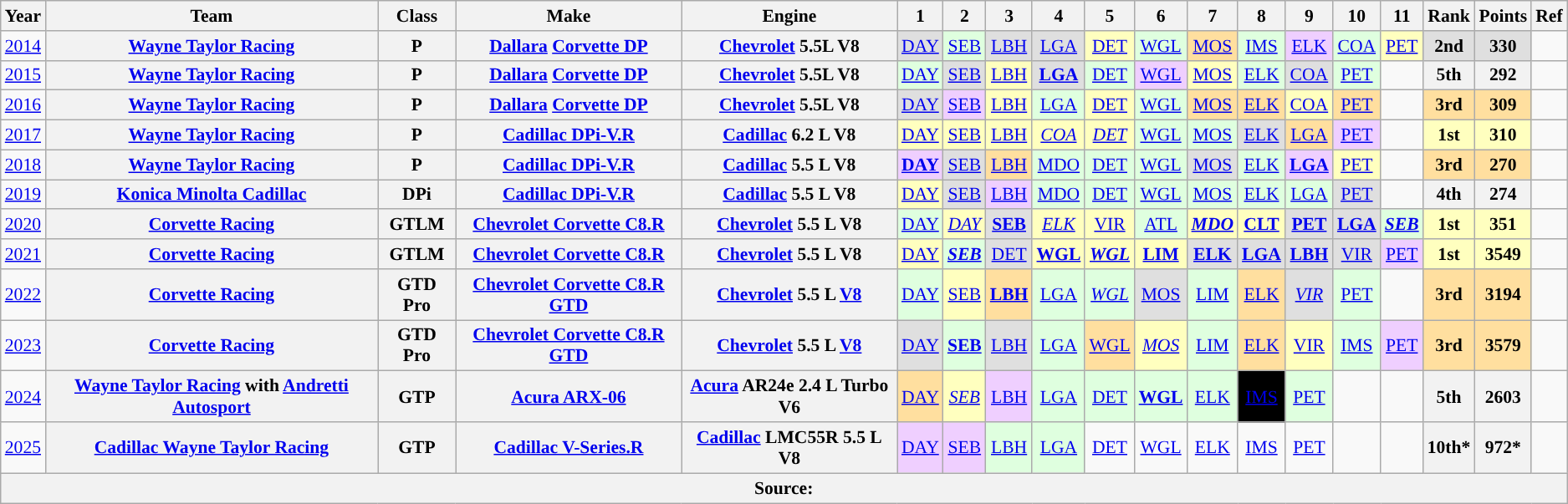<table class="wikitable" style="text-align:center; font-size:90%">
<tr>
<th>Year</th>
<th>Team</th>
<th>Class</th>
<th>Make</th>
<th>Engine</th>
<th>1</th>
<th>2</th>
<th>3</th>
<th>4</th>
<th>5</th>
<th>6</th>
<th>7</th>
<th>8</th>
<th>9</th>
<th>10</th>
<th>11</th>
<th>Rank</th>
<th>Points</th>
<th>Ref</th>
</tr>
<tr>
<td><a href='#'>2014</a></td>
<th><a href='#'>Wayne Taylor Racing</a></th>
<th>P</th>
<th><a href='#'>Dallara</a> <a href='#'>Corvette DP</a></th>
<th><a href='#'>Chevrolet</a> 5.5L V8</th>
<td style="background:#dfdfdf;"><a href='#'>DAY</a><br></td>
<td style="background:#dfffdf;"><a href='#'>SEB</a><br></td>
<td style="background:#dfdfdf;"><a href='#'>LBH</a><br></td>
<td style="background:#dfdfdf;"><a href='#'>LGA</a><br></td>
<td style="background:#ffffbf;"><a href='#'>DET</a><br></td>
<td style="background:#dfffdf;"><a href='#'>WGL</a><br></td>
<td style="background:#ffdf9f;"><a href='#'>MOS</a><br></td>
<td style="background:#dfffdf;"><a href='#'>IMS</a><br></td>
<td style="background:#efcfff;"><a href='#'>ELK</a><br></td>
<td style="background:#dfffdf;"><a href='#'>COA</a><br></td>
<td style="background:#ffffbf;"><a href='#'>PET</a><br></td>
<th style="background:#dfdfdf;">2nd</th>
<th style="background:#dfdfdf;">330</th>
<td></td>
</tr>
<tr>
<td><a href='#'>2015</a></td>
<th><a href='#'>Wayne Taylor Racing</a></th>
<th>P</th>
<th><a href='#'>Dallara</a> <a href='#'>Corvette DP</a></th>
<th><a href='#'>Chevrolet</a> 5.5L V8</th>
<td style="background:#dfffdf;"><a href='#'>DAY</a><br></td>
<td style="background:#dfdfdf;"><a href='#'>SEB</a><br></td>
<td style="background:#ffffbf;"><a href='#'>LBH</a><br></td>
<td style="background:#dfdfdf;"><strong><a href='#'>LGA</a></strong><br></td>
<td style="background:#dfffdf;"><a href='#'>DET</a><br></td>
<td style="background:#efcfff;"><a href='#'>WGL</a><br></td>
<td style="background:#ffffbf;"><a href='#'>MOS</a><br></td>
<td style="background:#dfffdf;"><a href='#'>ELK</a><br></td>
<td style="background:#dfdfdf;"><a href='#'>COA</a><br></td>
<td style="background:#dfffdf;"><a href='#'>PET</a><br></td>
<td></td>
<th>5th</th>
<th>292</th>
<td></td>
</tr>
<tr>
<td><a href='#'>2016</a></td>
<th><a href='#'>Wayne Taylor Racing</a></th>
<th>P</th>
<th><a href='#'>Dallara</a> <a href='#'>Corvette DP</a></th>
<th><a href='#'>Chevrolet</a> 5.5L V8</th>
<td style="background:#dfdfdf;"><a href='#'>DAY</a><br></td>
<td style="background:#efcfff;"><a href='#'>SEB</a><br></td>
<td style="background:#ffffbf;"><a href='#'>LBH</a><br></td>
<td style="background:#dfffdf;"><a href='#'>LGA</a><br></td>
<td style="background:#ffffbf;"><a href='#'>DET</a><br></td>
<td style="background:#dfffdf;"><a href='#'>WGL</a><br></td>
<td style="background:#ffdf9f;"><a href='#'>MOS</a><br></td>
<td style="background:#ffdf9f;"><a href='#'>ELK</a><br></td>
<td style="background:#ffffbf;"><a href='#'>COA</a><br></td>
<td style="background:#ffdf9f;"><a href='#'>PET</a><br></td>
<td></td>
<th style="background:#ffdf9f;">3rd</th>
<th style="background:#ffdf9f;">309</th>
<td></td>
</tr>
<tr>
<td><a href='#'>2017</a></td>
<th><a href='#'>Wayne Taylor Racing</a></th>
<th>P</th>
<th><a href='#'>Cadillac DPi-V.R</a></th>
<th><a href='#'>Cadillac</a> 6.2 L V8</th>
<td style="background:#ffffbf;"><a href='#'>DAY</a><br></td>
<td style="background:#ffffbf;"><a href='#'>SEB</a><br></td>
<td style="background:#ffffbf;"><a href='#'>LBH</a><br></td>
<td style="background:#ffffbf;"><em><a href='#'>COA</a></em><br></td>
<td style="background:#ffffbf;"><em><a href='#'>DET</a></em><br></td>
<td style="background:#dfffdf;"><a href='#'>WGL</a><br></td>
<td style="background:#dfffdf;"><a href='#'>MOS</a><br></td>
<td style="background:#dfdfdf;"><a href='#'>ELK</a><br></td>
<td style="background:#ffdf9f;"><a href='#'>LGA</a><br></td>
<td style="background:#efcfff;"><a href='#'>PET</a><br></td>
<td></td>
<th style="background:#ffffbf;">1st</th>
<th style="background:#ffffbf;">310</th>
<td></td>
</tr>
<tr>
<td><a href='#'>2018</a></td>
<th><a href='#'>Wayne Taylor Racing</a></th>
<th>P</th>
<th><a href='#'>Cadillac DPi-V.R</a></th>
<th><a href='#'>Cadillac</a> 5.5 L V8</th>
<td style="background:#efcfff;"><strong><a href='#'>DAY</a></strong><br></td>
<td style="background:#dfdfdf;"><a href='#'>SEB</a><br></td>
<td style="background:#ffdf9f;"><a href='#'>LBH</a><br></td>
<td style="background:#dfffdf;"><a href='#'>MDO</a><br></td>
<td style="background:#dfffdf;"><a href='#'>DET</a><br></td>
<td style="background:#dfffdf;"><a href='#'>WGL</a><br></td>
<td style="background:#dfdfdf;"><a href='#'>MOS</a><br></td>
<td style="background:#dfffdf;"><a href='#'>ELK</a><br></td>
<td style="background:#efcfff;"><strong><a href='#'>LGA</a></strong><br></td>
<td style="background:#ffffbf;"><a href='#'>PET</a><br></td>
<td></td>
<th style="background:#ffdf9f;">3rd</th>
<th style="background:#ffdf9f;">270</th>
<td></td>
</tr>
<tr>
<td><a href='#'>2019</a></td>
<th><a href='#'>Konica Minolta Cadillac</a></th>
<th>DPi</th>
<th><a href='#'>Cadillac DPi-V.R</a></th>
<th><a href='#'>Cadillac</a> 5.5 L V8</th>
<td style="background:#FFFFBF"><a href='#'>DAY</a><br></td>
<td style="background:#DFDFDF;"><a href='#'>SEB</a><br></td>
<td style="background:#EFCFFF;"><a href='#'>LBH</a><br></td>
<td style="background:#DFFFDF;"><a href='#'>MDO</a><br></td>
<td style="background:#DFFFDF;"><a href='#'>DET</a><br></td>
<td style="background:#DFFFDF;"><a href='#'>WGL</a><br></td>
<td style="background:#DFFFDF;"><a href='#'>MOS</a><br></td>
<td style="background:#DFFFDF;"><a href='#'>ELK</a><br></td>
<td style="background:#DFFFDF;"><a href='#'>LGA</a><br></td>
<td style="background:#DFDFDF;"><a href='#'>PET</a><br></td>
<td></td>
<th>4th</th>
<th>274</th>
<td></td>
</tr>
<tr>
<td><a href='#'>2020</a></td>
<th><a href='#'>Corvette Racing</a></th>
<th>GTLM</th>
<th><a href='#'>Chevrolet Corvette C8.R</a></th>
<th><a href='#'>Chevrolet</a> 5.5 L V8</th>
<td style="background:#DFFFDF;"><a href='#'>DAY</a><br></td>
<td style="background:#FFFFBF;"><em><a href='#'>DAY</a></em><br></td>
<td style="background:#DFDFDF;"><strong><a href='#'>SEB</a></strong><br></td>
<td style="background:#FFFFBF;"><em><a href='#'>ELK</a></em><br></td>
<td style="background:#FFFFBF;"><a href='#'>VIR</a><br></td>
<td style="background:#DFFFDF;"><a href='#'>ATL</a><br></td>
<td style="background:#FFFFBF;"><strong><em><a href='#'>MDO</a></em></strong><br></td>
<td style="background:#FFFFBF;"><strong><a href='#'>CLT</a></strong><br></td>
<td style="background:#DFDFDF;"><strong><a href='#'>PET</a></strong><br></td>
<td style="background:#DFDFDF;"><strong><a href='#'>LGA</a></strong><br></td>
<td style="background:#DFFFDF;"><strong><em><a href='#'>SEB</a></em></strong><br></td>
<th style="background:#FFFFBF;">1st</th>
<th style="background:#FFFFBF;">351</th>
<td></td>
</tr>
<tr>
<td><a href='#'>2021</a></td>
<th><a href='#'>Corvette Racing</a></th>
<th>GTLM</th>
<th><a href='#'>Chevrolet Corvette C8.R</a></th>
<th><a href='#'>Chevrolet</a> 5.5 L V8</th>
<td style="background:#FFFFBF;"><a href='#'>DAY</a><br></td>
<td style="background:#DFFFDF;"><strong><em><a href='#'>SEB</a></em></strong><br></td>
<td style="background:#DFDFDF;"><a href='#'>DET</a><br></td>
<td style="background:#FFFFBF;"><strong><a href='#'>WGL</a></strong><br></td>
<td style="background:#FFFFBF;"><strong><em><a href='#'>WGL</a></em></strong><br></td>
<td style="background:#FFFFBF;"><strong><a href='#'>LIM</a></strong><br></td>
<td style="background:#DFDFDF;"><strong><a href='#'>ELK</a></strong><br></td>
<td style="background:#DFDFDF;"><strong><a href='#'>LGA</a></strong><br></td>
<td style="background:#DFDFDF;"><strong><a href='#'>LBH</a></strong><br></td>
<td style="background:#DFDFDF;"><a href='#'>VIR</a><br></td>
<td style="background:#EFCFFF;"><a href='#'>PET</a><br></td>
<th style="background:#FFFFBF;">1st</th>
<th style="background:#FFFFBF;">3549</th>
<td></td>
</tr>
<tr>
<td><a href='#'>2022</a></td>
<th><a href='#'>Corvette Racing</a></th>
<th>GTD Pro</th>
<th><a href='#'>Chevrolet Corvette C8.R GTD</a></th>
<th><a href='#'>Chevrolet</a> 5.5 L <a href='#'>V8</a></th>
<td style="background:#DFFFDF;"><a href='#'>DAY</a><br></td>
<td style="background:#FFFFBF;"><a href='#'>SEB</a><br></td>
<td style="background:#FFDF9F;"><strong><a href='#'>LBH</a></strong><br></td>
<td style="background:#DFFFDF;"><a href='#'>LGA</a><br></td>
<td style="background:#DFFFDF;"><em><a href='#'>WGL</a></em><br></td>
<td style="background:#DFDFDF;"><a href='#'>MOS</a><br></td>
<td style="background:#DFFFDF;"><a href='#'>LIM</a><br></td>
<td style="background:#FFDF9F;"><a href='#'>ELK</a><br></td>
<td style="background:#DFDFDF;"><em><a href='#'>VIR</a></em><br></td>
<td style="background:#DFFFDF;"><a href='#'>PET</a><br></td>
<td></td>
<th style="background:#FFDF9F;">3rd</th>
<th style="background:#FFDF9F;">3194</th>
<td></td>
</tr>
<tr>
<td><a href='#'>2023</a></td>
<th><a href='#'>Corvette Racing</a></th>
<th>GTD Pro</th>
<th><a href='#'>Chevrolet Corvette C8.R GTD</a></th>
<th><a href='#'>Chevrolet</a> 5.5 L <a href='#'>V8</a></th>
<td style="background:#DFDFDF;"><a href='#'>DAY</a><br></td>
<td style="background:#DFFFDF;"><strong><a href='#'>SEB</a></strong><br></td>
<td style="background:#DFDFDF;"><a href='#'>LBH</a><br></td>
<td style="background:#DFFFDF;"><a href='#'>LGA</a><br></td>
<td style="background:#FFDF9F;"><a href='#'>WGL</a><br></td>
<td style="background:#FFFFBF;"><em><a href='#'>MOS</a></em><br></td>
<td style="background:#DFFFDF;"><a href='#'>LIM</a><br></td>
<td style="background:#FFDF9F;"><a href='#'>ELK</a><br></td>
<td style="background:#FFFFBF;"><a href='#'>VIR</a><br></td>
<td style="background:#DFFFDF;"><a href='#'>IMS</a><br></td>
<td style="background:#EFCFFF;"><a href='#'>PET</a><br></td>
<th style="background:#FFDF9F;">3rd</th>
<th style="background:#FFDF9F;">3579</th>
<td></td>
</tr>
<tr>
<td><a href='#'>2024</a></td>
<th><a href='#'>Wayne Taylor Racing</a> with <a href='#'>Andretti Autosport</a></th>
<th>GTP</th>
<th><a href='#'>Acura ARX-06</a></th>
<th><a href='#'>Acura</a> AR24e 2.4 L Turbo V6</th>
<td style="background:#FFDF9F;"><a href='#'>DAY</a><br></td>
<td style="background:#FFFFBF;"><em><a href='#'>SEB</a></em><br></td>
<td style="background:#EFCFFF;"><a href='#'>LBH</a><br></td>
<td style="background:#DFFFDF;"><a href='#'>LGA</a><br></td>
<td style="background:#DFFFDF;"><a href='#'>DET</a><br></td>
<td style="background:#DFFFDF;"><strong><a href='#'>WGL</a></strong><br></td>
<td style="background:#DFFFDF;"><a href='#'>ELK</a><br></td>
<td style="background:#000000;color:white"><a href='#'><span>IMS</span></a><br></td>
<td style="background:#DFFFDF;"><a href='#'>PET</a><br></td>
<td></td>
<td></td>
<th>5th</th>
<th>2603</th>
<td></td>
</tr>
<tr>
<td><a href='#'>2025</a></td>
<th><a href='#'>Cadillac Wayne Taylor Racing</a></th>
<th>GTP</th>
<th><a href='#'>Cadillac V-Series.R</a></th>
<th><a href='#'>Cadillac</a> LMC55R 5.5 L V8</th>
<td style="background:#EFCFFF;"><a href='#'>DAY</a><br></td>
<td style="background:#EFCFFF;"><a href='#'>SEB</a><br></td>
<td style="background:#DFFFDF;"><a href='#'>LBH</a><br></td>
<td style="background:#DFFFDF;"><a href='#'>LGA</a><br></td>
<td style="background:#;"><a href='#'>DET</a><br></td>
<td style="background:#;"><a href='#'>WGL</a><br></td>
<td style="background:#;"><a href='#'>ELK</a><br></td>
<td style="background:#;"><a href='#'>IMS</a><br></td>
<td style="background:#;"><a href='#'>PET</a><br></td>
<td></td>
<td></td>
<th>10th*</th>
<th>972*</th>
</tr>
<tr>
<th colspan="19">Source:</th>
</tr>
</table>
